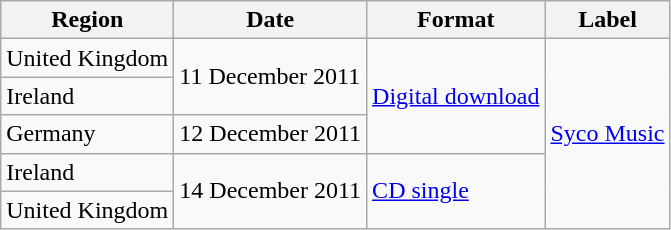<table class="wikitable sortable">
<tr>
<th>Region</th>
<th>Date</th>
<th>Format</th>
<th>Label</th>
</tr>
<tr>
<td>United Kingdom</td>
<td rowspan="2">11 December 2011</td>
<td rowspan="3"><a href='#'>Digital download</a></td>
<td rowspan="5"><a href='#'>Syco Music</a></td>
</tr>
<tr>
<td>Ireland</td>
</tr>
<tr>
<td>Germany</td>
<td>12 December 2011</td>
</tr>
<tr>
<td>Ireland</td>
<td rowspan="2">14 December 2011</td>
<td rowspan="2"><a href='#'>CD single</a></td>
</tr>
<tr>
<td>United Kingdom</td>
</tr>
</table>
